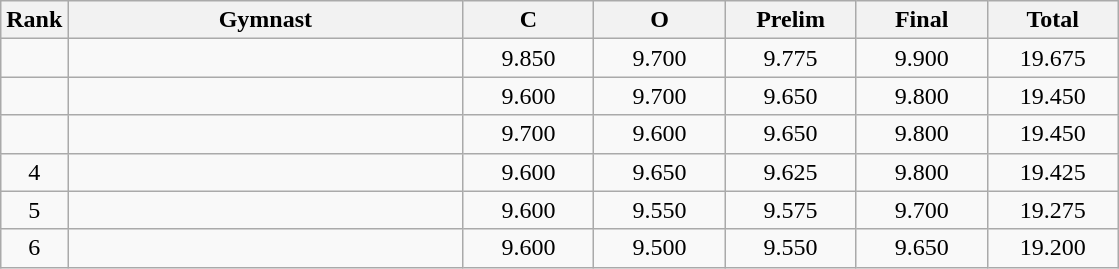<table class="wikitable" style="text-align:center">
<tr>
<th>Rank</th>
<th style="width:16em">Gymnast</th>
<th style="width:5em">C</th>
<th style="width:5em">O</th>
<th style="width:5em">Prelim</th>
<th style="width:5em">Final</th>
<th style="width:5em">Total</th>
</tr>
<tr>
<td></td>
<td align=left></td>
<td>9.850</td>
<td>9.700</td>
<td>9.775</td>
<td>9.900</td>
<td>19.675</td>
</tr>
<tr>
<td></td>
<td align=left></td>
<td>9.600</td>
<td>9.700</td>
<td>9.650</td>
<td>9.800</td>
<td>19.450</td>
</tr>
<tr>
<td></td>
<td align=left></td>
<td>9.700</td>
<td>9.600</td>
<td>9.650</td>
<td>9.800</td>
<td>19.450</td>
</tr>
<tr>
<td>4</td>
<td align=left></td>
<td>9.600</td>
<td>9.650</td>
<td>9.625</td>
<td>9.800</td>
<td>19.425</td>
</tr>
<tr>
<td>5</td>
<td align=left></td>
<td>9.600</td>
<td>9.550</td>
<td>9.575</td>
<td>9.700</td>
<td>19.275</td>
</tr>
<tr>
<td>6</td>
<td align=left></td>
<td>9.600</td>
<td>9.500</td>
<td>9.550</td>
<td>9.650</td>
<td>19.200</td>
</tr>
</table>
